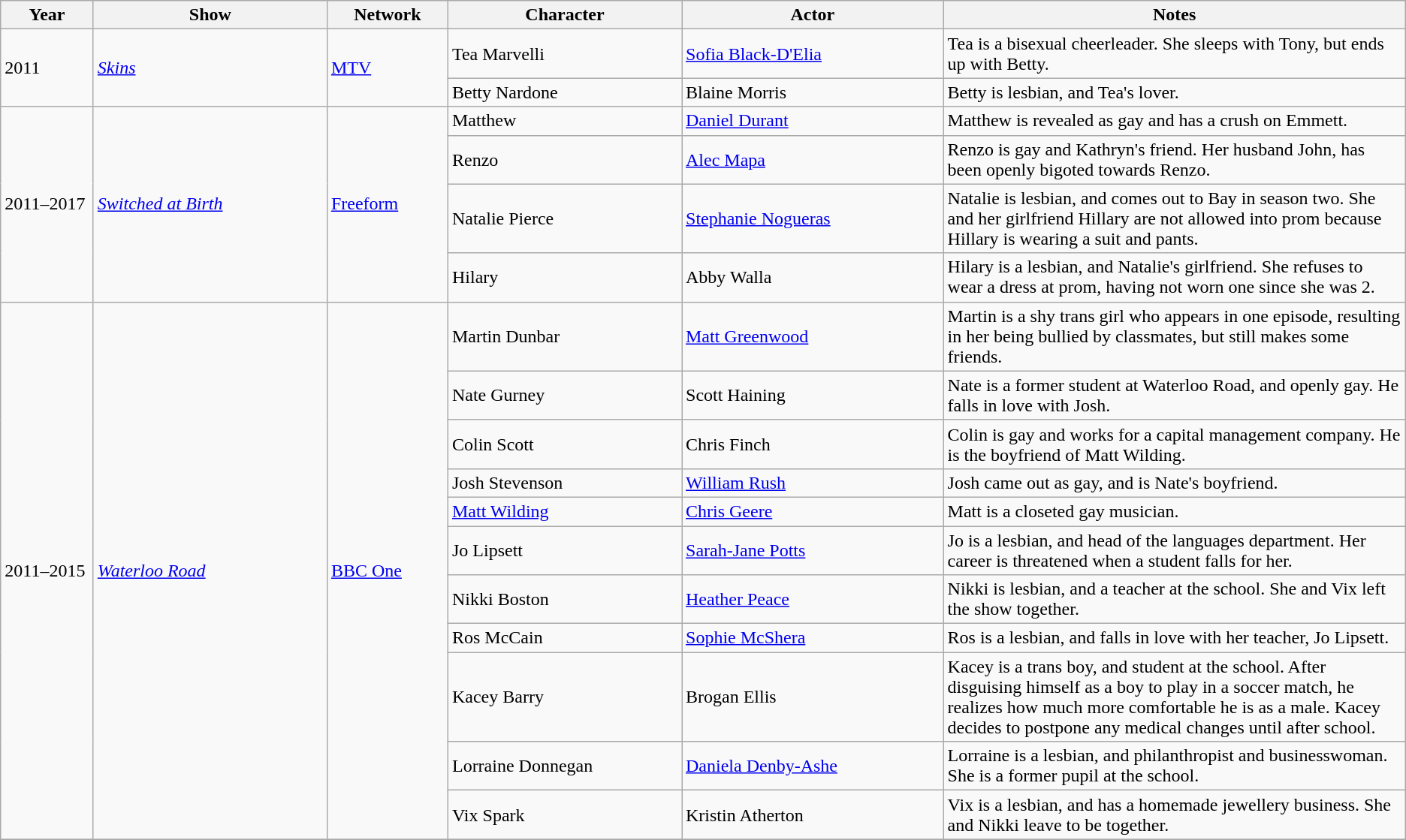<table class="wikitable" style="margins:auto; width=100%;">
<tr>
<th style="width:75px;">Year</th>
<th style="width:200px;">Show</th>
<th style="width:100px;">Network</th>
<th style="width:200px;">Character</th>
<th style="width:225px;">Actor</th>
<th>Notes</th>
</tr>
<tr>
<td rowspan="2">2011</td>
<td rowspan="2"><em><a href='#'>Skins</a></em></td>
<td rowspan="2"><a href='#'>MTV</a></td>
<td>Tea Marvelli</td>
<td><a href='#'>Sofia Black-D'Elia</a></td>
<td>Tea is a bisexual cheerleader. She sleeps with Tony, but ends up with Betty.</td>
</tr>
<tr>
<td>Betty Nardone</td>
<td>Blaine Morris</td>
<td>Betty is lesbian, and Tea's lover.</td>
</tr>
<tr>
<td rowspan="4">2011–2017</td>
<td rowspan="4"><em><a href='#'>Switched at Birth</a></em></td>
<td rowspan="4"><a href='#'>Freeform</a></td>
<td>Matthew</td>
<td><a href='#'>Daniel Durant</a></td>
<td>Matthew is revealed as gay and has a crush on Emmett.</td>
</tr>
<tr>
<td>Renzo</td>
<td><a href='#'>Alec Mapa</a></td>
<td>Renzo is gay and Kathryn's friend. Her husband John, has been openly bigoted towards Renzo.</td>
</tr>
<tr>
<td>Natalie Pierce</td>
<td><a href='#'>Stephanie Nogueras</a></td>
<td>Natalie is lesbian, and comes out to Bay in season two. She and her girlfriend Hillary are not allowed into prom because Hillary is wearing a suit and pants.</td>
</tr>
<tr>
<td>Hilary</td>
<td>Abby Walla</td>
<td>Hilary is a lesbian, and Natalie's girlfriend. She refuses to wear a dress at prom, having not worn one since she was 2.</td>
</tr>
<tr>
<td rowspan="11">2011–2015</td>
<td rowspan="11"><em><a href='#'>Waterloo Road</a></em></td>
<td rowspan="11"><a href='#'>BBC One</a></td>
<td>Martin Dunbar</td>
<td><a href='#'>Matt Greenwood</a></td>
<td>Martin is a shy trans girl who appears in one episode, resulting in her being bullied by classmates, but still makes some friends.</td>
</tr>
<tr>
<td>Nate Gurney</td>
<td>Scott Haining</td>
<td>Nate is a former student at Waterloo Road, and openly gay. He falls in love with Josh.</td>
</tr>
<tr>
<td>Colin Scott</td>
<td>Chris Finch</td>
<td>Colin is gay and works for a capital management company. He is the boyfriend of Matt Wilding.</td>
</tr>
<tr>
<td>Josh Stevenson</td>
<td><a href='#'>William Rush</a></td>
<td>Josh came out as gay, and is Nate's boyfriend.</td>
</tr>
<tr>
<td><a href='#'>Matt Wilding</a></td>
<td><a href='#'>Chris Geere</a></td>
<td>Matt is a closeted gay musician.</td>
</tr>
<tr>
<td>Jo Lipsett</td>
<td><a href='#'>Sarah-Jane Potts</a></td>
<td>Jo is a lesbian, and head of the languages department. Her career is threatened when a student falls for her.</td>
</tr>
<tr>
<td>Nikki Boston</td>
<td><a href='#'>Heather Peace</a></td>
<td>Nikki is lesbian, and a teacher at the school. She and Vix left the show together.</td>
</tr>
<tr>
<td>Ros McCain</td>
<td><a href='#'>Sophie McShera</a></td>
<td>Ros is a lesbian, and falls in love with her teacher, Jo Lipsett.</td>
</tr>
<tr>
<td>Kacey Barry</td>
<td>Brogan Ellis</td>
<td>Kacey is a trans boy, and student at the school. After disguising himself as a boy to play in a soccer match, he realizes how much more comfortable he is as a male. Kacey decides to postpone any medical changes until after school.</td>
</tr>
<tr>
<td>Lorraine Donnegan</td>
<td><a href='#'>Daniela Denby-Ashe</a></td>
<td>Lorraine is a lesbian, and philanthropist and businesswoman. She is a former pupil at the school.</td>
</tr>
<tr>
<td>Vix Spark</td>
<td>Kristin Atherton</td>
<td>Vix is a lesbian, and has a homemade jewellery business. She and Nikki leave to be together.</td>
</tr>
<tr>
</tr>
</table>
